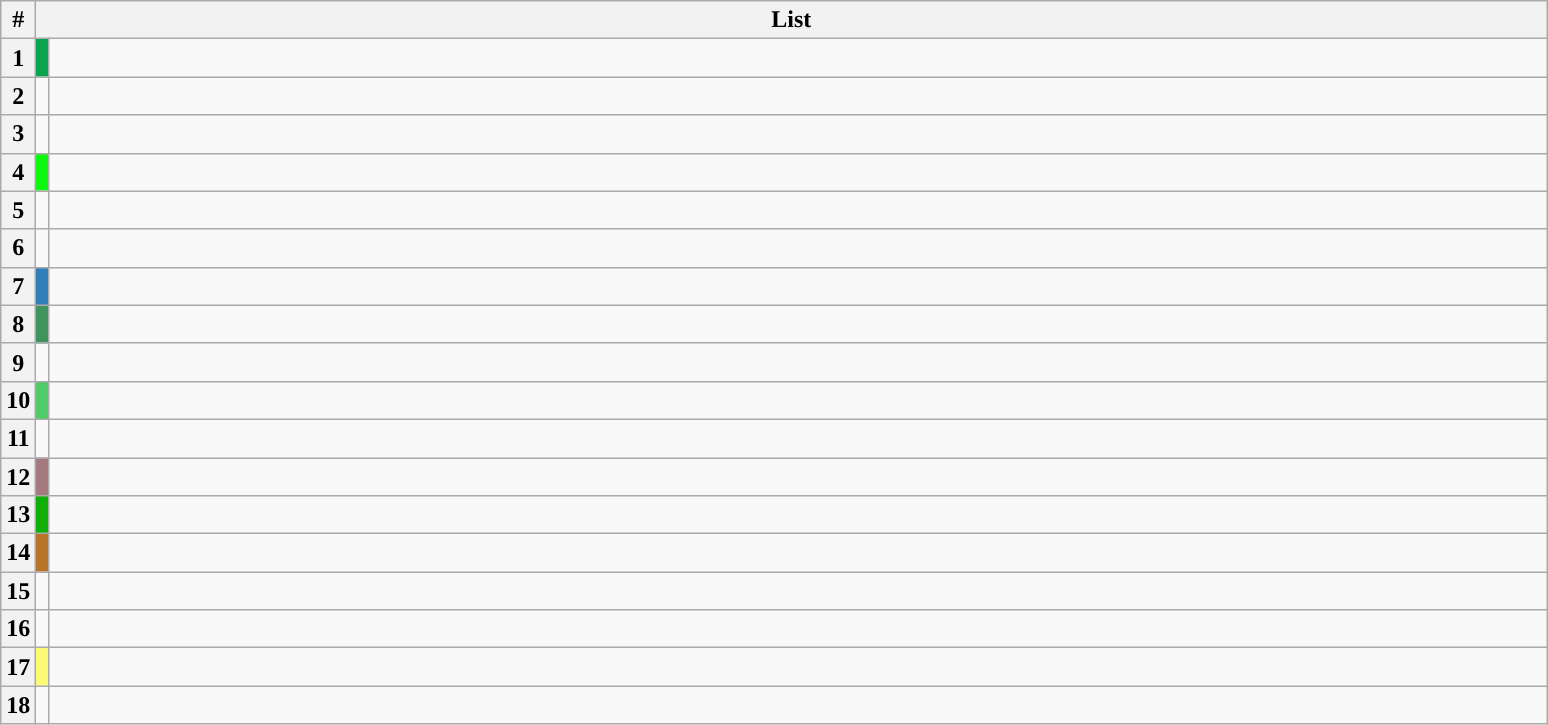<table class=wikitable>
<tr>
<th>#</th>
<th colspan=2 width=1000>List</th>
</tr>
<tr>
<th>1</th>
<td width="1" style="color:inherit;background:#0AA450"></td>
<td><br>



</td>
</tr>
<tr>
<th>2</th>
<td width="1"></td>
<td><br>



</td>
</tr>
<tr>
<th>3</th>
<td width="1" style="color:inherit;background:"></td>
<td><br>



</td>
</tr>
<tr>
<th>4</th>
<td width="1" style="color:inherit;background:#0EF70E"></td>
<td><br>



</td>
</tr>
<tr>
<th>5</th>
<td width="1"></td>
<td><br>



</td>
</tr>
<tr>
<th>6</th>
<td width="1" style="color:inherit;background:"></td>
<td><br>



</td>
</tr>
<tr>
<th>7</th>
<td width="1" style="color:inherit;background:#3080B7"></td>
<td><br>



</td>
</tr>
<tr>
<th>8</th>
<td width="1" style="color:inherit;background:#3F945D"></td>
<td><br>



</td>
</tr>
<tr>
<th>9</th>
<td width="1" style="color:inherit;background:"></td>
<td><br>



</td>
</tr>
<tr>
<th>10</th>
<td width="1" style="color:inherit;background:#4FCB68"></td>
<td><br>



</td>
</tr>
<tr>
<th>11</th>
<td width="1" style="color:inherit;background:"></td>
<td><br>



</td>
</tr>
<tr>
<th>12</th>
<td width="1" style="color:inherit;background:#A47A7E"></td>
<td><br>



</td>
</tr>
<tr>
<th>13</th>
<td width="1" style="color:inherit;background:#0FAF05"></td>
<td><br>



</td>
</tr>
<tr>
<th>14</th>
<td width="1" style="color:inherit;background:#B7752C"></td>
<td><br>



</td>
</tr>
<tr>
<th>15</th>
<td width="1" style="color:inherit;background:"></td>
<td><br>



</td>
</tr>
<tr>
<th>16</th>
<td width="1" style="color:inherit;background:"></td>
<td><br>



</td>
</tr>
<tr>
<th>17</th>
<td width="1" style="color:inherit;background:#FAFA75"></td>
<td><br>



</td>
</tr>
<tr>
<th>18</th>
<td width="1" style="color:inherit;background:"></td>
<td><br>



</td>
</tr>
</table>
